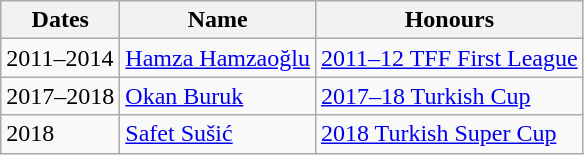<table class="wikitable">
<tr>
<th>Dates</th>
<th>Name</th>
<th>Honours</th>
</tr>
<tr>
<td>2011–2014</td>
<td> <a href='#'>Hamza Hamzaoğlu</a></td>
<td><a href='#'>2011–12 TFF First League</a></td>
</tr>
<tr>
<td>2017–2018</td>
<td> <a href='#'>Okan Buruk</a></td>
<td><a href='#'>2017–18 Turkish Cup</a></td>
</tr>
<tr>
<td>2018</td>
<td> <a href='#'>Safet Sušić</a></td>
<td><a href='#'>2018 Turkish Super Cup</a></td>
</tr>
</table>
